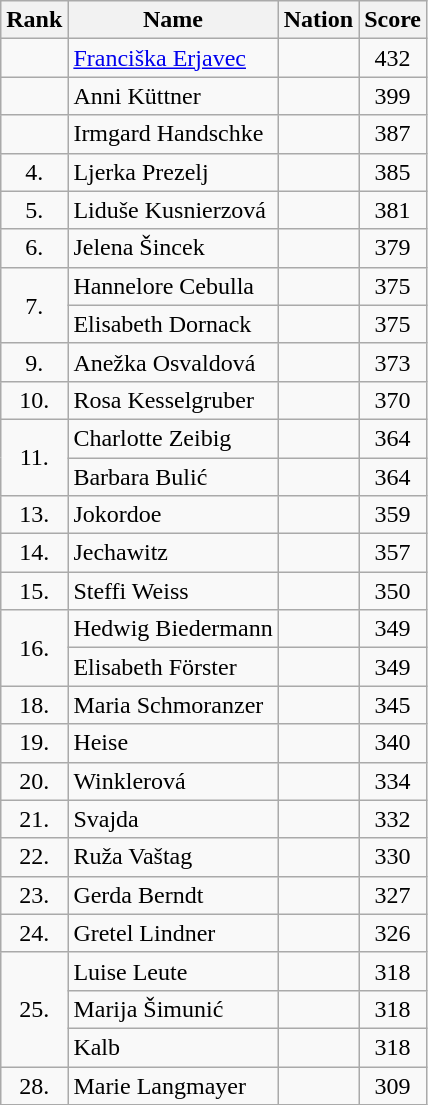<table class="wikitable sortable" style="text-align:center">
<tr>
<th>Rank</th>
<th>Name</th>
<th>Nation</th>
<th>Score</th>
</tr>
<tr>
<td></td>
<td align="left"><a href='#'>Franciška Erjavec</a></td>
<td align="left"></td>
<td>432</td>
</tr>
<tr>
<td></td>
<td align="left">Anni Küttner</td>
<td align="left"></td>
<td>399</td>
</tr>
<tr>
<td></td>
<td align="left">Irmgard Handschke</td>
<td align="left"></td>
<td>387</td>
</tr>
<tr>
<td>4.</td>
<td align="left">Ljerka Prezelj</td>
<td align="left"></td>
<td>385</td>
</tr>
<tr>
<td>5.</td>
<td align="left">Liduše Kusnierzová</td>
<td align="left"></td>
<td>381</td>
</tr>
<tr>
<td>6.</td>
<td align="left">Jelena Šincek</td>
<td align="left"></td>
<td>379</td>
</tr>
<tr>
<td rowspan=2>7.</td>
<td align="left">Hannelore Cebulla</td>
<td align="left"></td>
<td>375</td>
</tr>
<tr>
<td align="left">Elisabeth Dornack</td>
<td align="left"></td>
<td>375</td>
</tr>
<tr>
<td>9.</td>
<td align="left">Anežka Osvaldová</td>
<td align="left"></td>
<td>373</td>
</tr>
<tr>
<td>10.</td>
<td align="left">Rosa Kesselgruber</td>
<td align="left"></td>
<td>370</td>
</tr>
<tr>
<td rowspan=2>11.</td>
<td align="left">Charlotte Zeibig</td>
<td align="left"></td>
<td>364</td>
</tr>
<tr>
<td align="left">Barbara Bulić</td>
<td align="left"></td>
<td>364</td>
</tr>
<tr>
<td>13.</td>
<td align="left">Jokordoe</td>
<td align="left"></td>
<td>359</td>
</tr>
<tr>
<td>14.</td>
<td align="left">Jechawitz</td>
<td align="left"></td>
<td>357</td>
</tr>
<tr>
<td>15.</td>
<td align="left">Steffi Weiss</td>
<td align="left"></td>
<td>350</td>
</tr>
<tr>
<td rowspan=2>16.</td>
<td align="left">Hedwig Biedermann</td>
<td align="left"></td>
<td>349</td>
</tr>
<tr>
<td align="left">Elisabeth Förster</td>
<td align="left"></td>
<td>349</td>
</tr>
<tr>
<td>18.</td>
<td align="left">Maria Schmoranzer</td>
<td align="left"></td>
<td>345</td>
</tr>
<tr>
<td>19.</td>
<td align="left">Heise</td>
<td align="left"></td>
<td>340</td>
</tr>
<tr>
<td>20.</td>
<td align="left">Winklerová</td>
<td align="left"></td>
<td>334</td>
</tr>
<tr>
<td>21.</td>
<td align="left">Svajda</td>
<td align="left"></td>
<td>332</td>
</tr>
<tr>
<td>22.</td>
<td align="left">Ruža Vaštag</td>
<td align="left"></td>
<td>330</td>
</tr>
<tr>
<td>23.</td>
<td align="left">Gerda Berndt</td>
<td align="left"></td>
<td>327</td>
</tr>
<tr>
<td>24.</td>
<td align="left">Gretel Lindner</td>
<td align="left"></td>
<td>326</td>
</tr>
<tr>
<td rowspan=3>25.</td>
<td align="left">Luise Leute</td>
<td align="left"></td>
<td>318</td>
</tr>
<tr>
<td align="left">Marija Šimunić</td>
<td align="left"></td>
<td>318</td>
</tr>
<tr>
<td align="left">Kalb</td>
<td align="left"></td>
<td>318</td>
</tr>
<tr>
<td>28.</td>
<td align="left">Marie Langmayer</td>
<td align="left"></td>
<td>309</td>
</tr>
</table>
